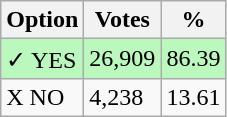<table class="wikitable">
<tr>
<th>Option</th>
<th>Votes</th>
<th>%</th>
</tr>
<tr>
<td style=background:#bbf8be>✓ YES</td>
<td style=background:#bbf8be>26,909</td>
<td style=background:#bbf8be>86.39</td>
</tr>
<tr>
<td>X NO</td>
<td>4,238</td>
<td>13.61</td>
</tr>
</table>
